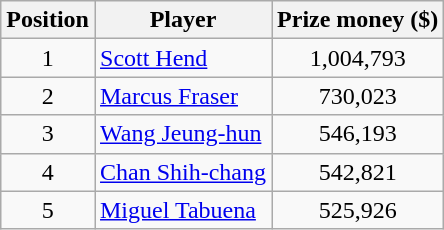<table class="wikitable">
<tr>
<th>Position</th>
<th>Player</th>
<th>Prize money ($)</th>
</tr>
<tr>
<td align=center>1</td>
<td> <a href='#'>Scott Hend</a></td>
<td align=center>1,004,793</td>
</tr>
<tr>
<td align=center>2</td>
<td> <a href='#'>Marcus Fraser</a></td>
<td align=center>730,023</td>
</tr>
<tr>
<td align=center>3</td>
<td> <a href='#'>Wang Jeung-hun</a></td>
<td align=center>546,193</td>
</tr>
<tr>
<td align=center>4</td>
<td> <a href='#'>Chan Shih-chang</a></td>
<td align=center>542,821</td>
</tr>
<tr>
<td align=center>5</td>
<td> <a href='#'>Miguel Tabuena</a></td>
<td align=center>525,926</td>
</tr>
</table>
